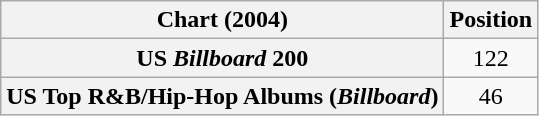<table class="wikitable sortable plainrowheaders" style="text-align:center">
<tr>
<th scope="col">Chart (2004)</th>
<th scope="col">Position</th>
</tr>
<tr>
<th scope="row">US <em>Billboard</em> 200</th>
<td>122</td>
</tr>
<tr>
<th scope="row">US Top R&B/Hip-Hop Albums (<em>Billboard</em>)</th>
<td>46</td>
</tr>
</table>
